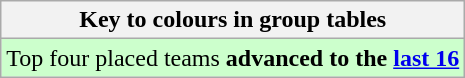<table class="wikitable">
<tr>
<th>Key to colours in group tables</th>
</tr>
<tr style="background:#cfc;">
<td>Top four placed teams <strong>advanced to the <a href='#'>last 16</a></strong></td>
</tr>
</table>
